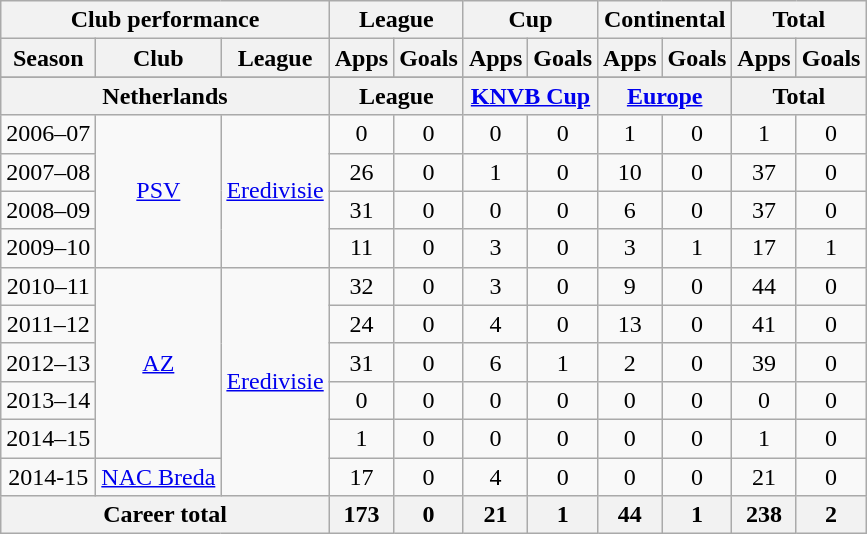<table class="wikitable" style="text-align:center">
<tr>
<th colspan=3>Club performance</th>
<th colspan=2>League</th>
<th colspan=2>Cup</th>
<th colspan=2>Continental</th>
<th colspan=2>Total</th>
</tr>
<tr>
<th>Season</th>
<th>Club</th>
<th>League</th>
<th>Apps</th>
<th>Goals</th>
<th>Apps</th>
<th>Goals</th>
<th>Apps</th>
<th>Goals</th>
<th>Apps</th>
<th>Goals</th>
</tr>
<tr>
</tr>
<tr>
<th colspan=3>Netherlands</th>
<th colspan=2>League</th>
<th colspan=2><a href='#'>KNVB Cup</a></th>
<th colspan=2><a href='#'>Europe</a></th>
<th colspan=2>Total</th>
</tr>
<tr>
<td>2006–07</td>
<td rowspan="4"><a href='#'>PSV</a></td>
<td rowspan="4"><a href='#'>Eredivisie</a></td>
<td>0</td>
<td>0</td>
<td>0</td>
<td>0</td>
<td>1</td>
<td>0</td>
<td>1</td>
<td>0</td>
</tr>
<tr>
<td>2007–08</td>
<td>26</td>
<td>0</td>
<td>1</td>
<td>0</td>
<td>10</td>
<td>0</td>
<td>37</td>
<td>0</td>
</tr>
<tr>
<td>2008–09</td>
<td>31</td>
<td>0</td>
<td>0</td>
<td>0</td>
<td>6</td>
<td>0</td>
<td>37</td>
<td>0</td>
</tr>
<tr>
<td>2009–10</td>
<td>11</td>
<td>0</td>
<td>3</td>
<td>0</td>
<td>3</td>
<td>1</td>
<td>17</td>
<td>1</td>
</tr>
<tr>
<td>2010–11</td>
<td rowspan="5"><a href='#'>AZ</a></td>
<td rowspan="6"><a href='#'>Eredivisie</a></td>
<td>32</td>
<td>0</td>
<td>3</td>
<td>0</td>
<td>9</td>
<td>0</td>
<td>44</td>
<td>0</td>
</tr>
<tr>
<td>2011–12</td>
<td>24</td>
<td>0</td>
<td>4</td>
<td>0</td>
<td>13</td>
<td>0</td>
<td>41</td>
<td>0</td>
</tr>
<tr>
<td>2012–13</td>
<td>31</td>
<td>0</td>
<td>6</td>
<td>1</td>
<td>2</td>
<td>0</td>
<td>39</td>
<td>0</td>
</tr>
<tr>
<td>2013–14</td>
<td>0</td>
<td>0</td>
<td>0</td>
<td>0</td>
<td>0</td>
<td>0</td>
<td>0</td>
<td>0</td>
</tr>
<tr>
<td>2014–15</td>
<td>1</td>
<td>0</td>
<td>0</td>
<td>0</td>
<td>0</td>
<td>0</td>
<td>1</td>
<td>0</td>
</tr>
<tr>
<td>2014-15</td>
<td rowspan="1"><a href='#'>NAC Breda</a></td>
<td>17</td>
<td>0</td>
<td>4</td>
<td>0</td>
<td>0</td>
<td>0</td>
<td>21</td>
<td>0</td>
</tr>
<tr>
<th colspan=3>Career total</th>
<th>173</th>
<th>0</th>
<th>21</th>
<th>1</th>
<th>44</th>
<th>1</th>
<th>238</th>
<th>2</th>
</tr>
</table>
